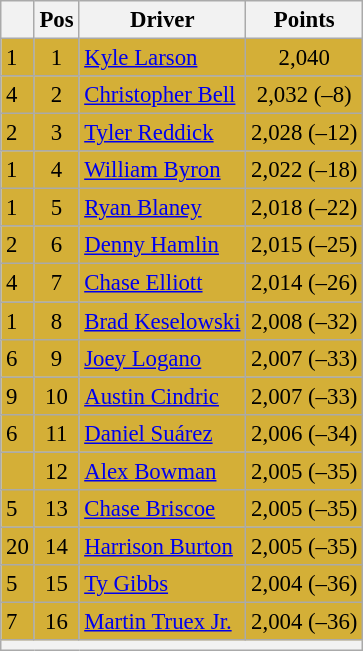<table class="wikitable" style="font-size: 95%;">
<tr>
<th></th>
<th>Pos</th>
<th>Driver</th>
<th>Points</th>
</tr>
<tr style="background:#D4AF37;">
<td align="left"> 1</td>
<td style="text-align:center;">1</td>
<td><a href='#'>Kyle Larson</a></td>
<td style="text-align:center;">2,040</td>
</tr>
<tr style="background:#D4AF37;">
<td align="left"> 4</td>
<td style="text-align:center;">2</td>
<td><a href='#'>Christopher Bell</a></td>
<td style="text-align:center;">2,032 (–8)</td>
</tr>
<tr style="background:#D4AF37;">
<td align="left"> 2</td>
<td style="text-align:center;">3</td>
<td><a href='#'>Tyler Reddick</a></td>
<td style="text-align:center;">2,028 (–12)</td>
</tr>
<tr style="background:#D4AF37;">
<td align="left"> 1</td>
<td style="text-align:center;">4</td>
<td><a href='#'>William Byron</a></td>
<td style="text-align:center;">2,022 (–18)</td>
</tr>
<tr style="background:#D4AF37;">
<td align="left"> 1</td>
<td style="text-align:center;">5</td>
<td><a href='#'>Ryan Blaney</a></td>
<td style="text-align:center;">2,018 (–22)</td>
</tr>
<tr style="background:#D4AF37;">
<td align="left"> 2</td>
<td style="text-align:center;">6</td>
<td><a href='#'>Denny Hamlin</a></td>
<td style="text-align:center;">2,015 (–25)</td>
</tr>
<tr style="background:#D4AF37;">
<td align="left"> 4</td>
<td style="text-align:center;">7</td>
<td><a href='#'>Chase Elliott</a></td>
<td style="text-align:center;">2,014 (–26)</td>
</tr>
<tr style="background:#D4AF37;">
<td align="left"> 1</td>
<td style="text-align:center;">8</td>
<td><a href='#'>Brad Keselowski</a></td>
<td style="text-align:center;">2,008 (–32)</td>
</tr>
<tr style="background:#D4AF37;">
<td align="left"> 6</td>
<td style="text-align:center;">9</td>
<td><a href='#'>Joey Logano</a></td>
<td style="text-align:center;">2,007 (–33)</td>
</tr>
<tr style="background:#D4AF37;">
<td align="left"> 9</td>
<td style="text-align:center;">10</td>
<td><a href='#'>Austin Cindric</a></td>
<td style="text-align:center;">2,007 (–33)</td>
</tr>
<tr style="background:#D4AF37;">
<td align="left"> 6</td>
<td style="text-align:center;">11</td>
<td><a href='#'>Daniel Suárez</a></td>
<td style="text-align:center;">2,006 (–34)</td>
</tr>
<tr style="background:#D4AF37;">
<td align="left"></td>
<td style="text-align:center;">12</td>
<td><a href='#'>Alex Bowman</a></td>
<td style="text-align:center;">2,005 (–35)</td>
</tr>
<tr style="background:#D4AF37;">
<td align="left"> 5</td>
<td style="text-align:center;">13</td>
<td><a href='#'>Chase Briscoe</a></td>
<td style="text-align:center;">2,005 (–35)</td>
</tr>
<tr style="background:#D4AF37;">
<td align="left"> 20</td>
<td style="text-align:center;">14</td>
<td><a href='#'>Harrison Burton</a></td>
<td style="text-align:center;">2,005 (–35)</td>
</tr>
<tr style="background:#D4AF37;">
<td align="left"> 5</td>
<td style="text-align:center;">15</td>
<td><a href='#'>Ty Gibbs</a></td>
<td style="text-align:center;">2,004 (–36)</td>
</tr>
<tr style="background:#D4AF37;">
<td align="left"> 7</td>
<td style="text-align:center;">16</td>
<td><a href='#'>Martin Truex Jr.</a></td>
<td style="text-align:center;">2,004 (–36)</td>
</tr>
<tr class="sortbottom">
<th colspan="9"></th>
</tr>
</table>
